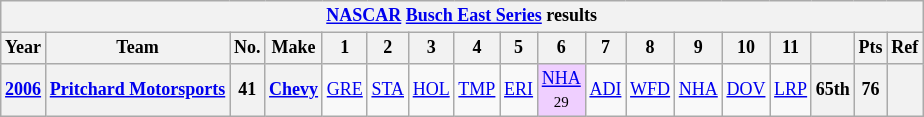<table class="wikitable" style="text-align:center; font-size:75%">
<tr>
<th colspan="31"><a href='#'>NASCAR</a> <a href='#'>Busch East Series</a> results</th>
</tr>
<tr>
<th>Year</th>
<th>Team</th>
<th>No.</th>
<th>Make</th>
<th>1</th>
<th>2</th>
<th>3</th>
<th>4</th>
<th>5</th>
<th>6</th>
<th>7</th>
<th>8</th>
<th>9</th>
<th>10</th>
<th>11</th>
<th></th>
<th>Pts</th>
<th>Ref</th>
</tr>
<tr>
<th><a href='#'>2006</a></th>
<th><a href='#'>Pritchard Motorsports</a></th>
<th>41</th>
<th><a href='#'>Chevy</a></th>
<td><a href='#'>GRE</a></td>
<td><a href='#'>STA</a></td>
<td><a href='#'>HOL</a></td>
<td><a href='#'>TMP</a></td>
<td><a href='#'>ERI</a></td>
<td style="background:#EFCFFF;"><a href='#'>NHA</a> <br><small>29</small></td>
<td><a href='#'>ADI</a></td>
<td><a href='#'>WFD</a></td>
<td><a href='#'>NHA</a></td>
<td><a href='#'>DOV</a></td>
<td><a href='#'>LRP</a></td>
<th>65th</th>
<th>76</th>
<th></th>
</tr>
</table>
